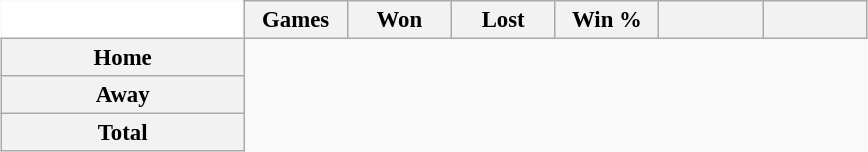<table class="wikitable" style="margin:1em auto; font-size:95%; text-align:center; width:38em; border:0;">
<tr>
<td width="28%" style="background:#fff;border:0;"></td>
<th width="12%">Games</th>
<th width="12%">Won</th>
<th width="12%">Lost</th>
<th width="12%">Win %</th>
<th width="12%"></th>
<th width="12%"></th>
</tr>
<tr>
<th>Home</th>
</tr>
<tr>
<th>Away</th>
</tr>
<tr>
<th>Total</th>
</tr>
</table>
